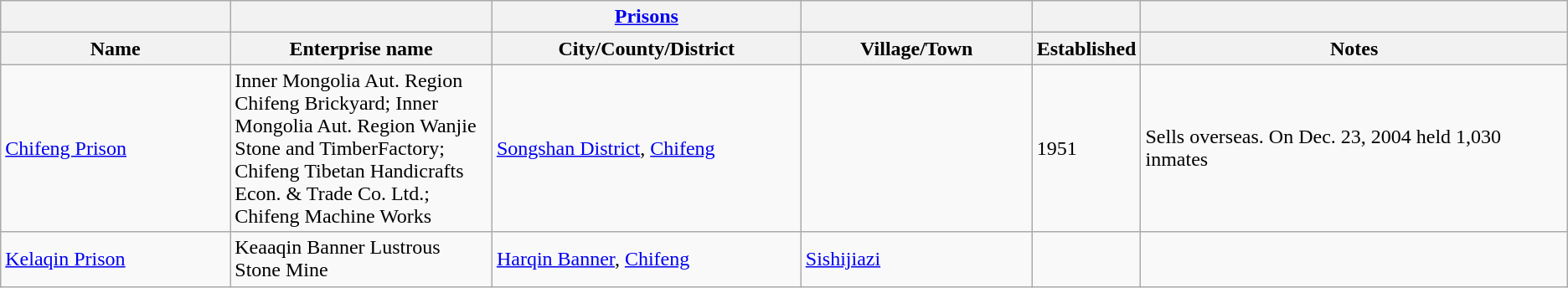<table class="wikitable">
<tr>
<th></th>
<th></th>
<th><strong><a href='#'>Prisons</a></strong></th>
<th></th>
<th></th>
<th></th>
</tr>
<tr>
<th width=15%>Name</th>
<th width=17%>Enterprise name</th>
<th width=20%>City/County/District</th>
<th width=15%>Village/Town</th>
<th width=5%>Established</th>
<th width=28%>Notes</th>
</tr>
<tr>
<td><a href='#'>Chifeng Prison</a></td>
<td>Inner Mongolia Aut. Region Chifeng Brickyard; Inner Mongolia Aut. Region Wanjie Stone and TimberFactory; Chifeng Tibetan Handicrafts Econ. & Trade Co. Ltd.; Chifeng Machine Works</td>
<td><a href='#'>Songshan District</a>, <a href='#'>Chifeng</a></td>
<td></td>
<td>1951</td>
<td>Sells overseas. On Dec. 23, 2004 held 1,030 inmates</td>
</tr>
<tr>
<td><a href='#'>Kelaqin Prison</a></td>
<td>Keaaqin Banner Lustrous Stone Mine</td>
<td><a href='#'>Harqin Banner</a>, <a href='#'>Chifeng</a></td>
<td><a href='#'>Sishijiazi</a></td>
<td></td>
<td></td>
</tr>
</table>
